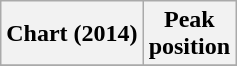<table class="wikitable plainrowheaders" style="text-align:center">
<tr>
<th scope="col">Chart (2014)</th>
<th scope="col">Peak<br>position</th>
</tr>
<tr>
</tr>
</table>
